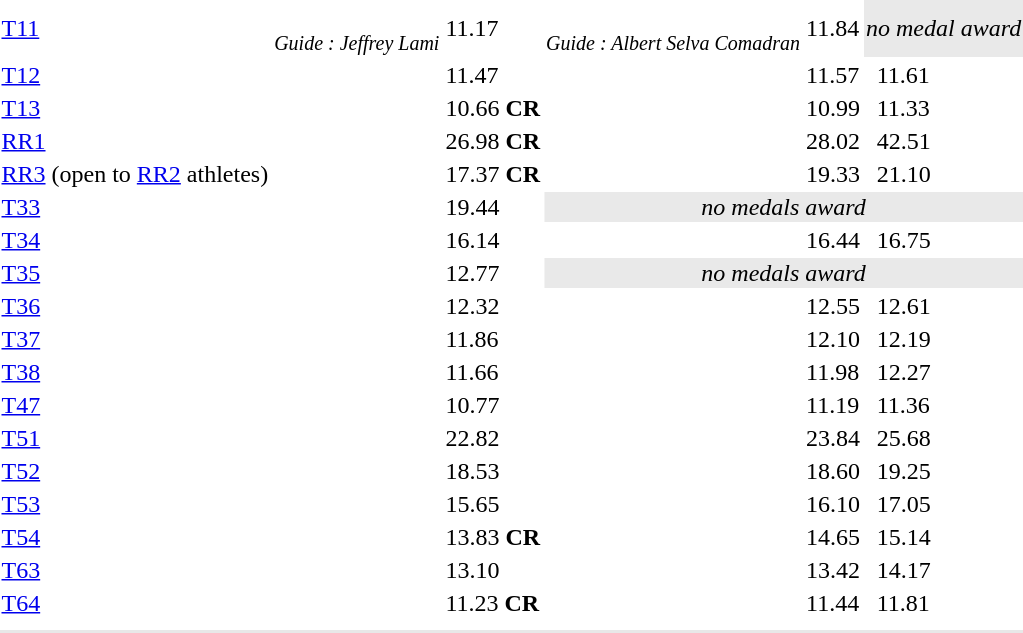<table>
<tr>
<td><a href='#'>T11</a></td>
<td><br><small><em>Guide : Jeffrey Lami</em></small></td>
<td>11.17</td>
<td><br><small><em>Guide : Albert Selva Comadran</em></small></td>
<td>11.84</td>
<td colspan=2 bgcolor=#e9e9e9 align="center"><em>no medal award</em></td>
</tr>
<tr>
<td><a href='#'>T12</a></td>
<td></td>
<td>11.47</td>
<td></td>
<td>11.57</td>
<td></td>
<td>11.61</td>
</tr>
<tr>
<td><a href='#'>T13</a></td>
<td></td>
<td>10.66 <strong>CR</strong></td>
<td></td>
<td>10.99</td>
<td></td>
<td>11.33</td>
</tr>
<tr>
<td><a href='#'>RR1</a></td>
<td></td>
<td>26.98 <strong>CR</strong></td>
<td></td>
<td>28.02</td>
<td></td>
<td>42.51</td>
</tr>
<tr>
<td><a href='#'>RR3</a> (open to <a href='#'>RR2</a> athletes)</td>
<td></td>
<td>17.37 <strong>CR</strong></td>
<td></td>
<td>19.33</td>
<td></td>
<td>21.10</td>
</tr>
<tr>
<td><a href='#'>T33</a></td>
<td></td>
<td>19.44</td>
<td colspan=4 bgcolor=#e9e9e9 align="center"><em>no medals award</em></td>
</tr>
<tr>
<td><a href='#'>T34</a></td>
<td></td>
<td>16.14</td>
<td></td>
<td>16.44</td>
<td></td>
<td>16.75</td>
</tr>
<tr>
<td><a href='#'>T35</a></td>
<td></td>
<td>12.77</td>
<td colspan=4 bgcolor=#e9e9e9 align="center"><em>no medals award</em></td>
</tr>
<tr>
<td><a href='#'>T36</a></td>
<td></td>
<td>12.32</td>
<td></td>
<td>12.55</td>
<td></td>
<td>12.61</td>
</tr>
<tr>
<td><a href='#'>T37</a></td>
<td></td>
<td>11.86</td>
<td></td>
<td>12.10</td>
<td></td>
<td>12.19</td>
</tr>
<tr>
<td><a href='#'>T38</a></td>
<td></td>
<td>11.66</td>
<td></td>
<td>11.98</td>
<td></td>
<td>12.27</td>
</tr>
<tr>
<td><a href='#'>T47</a></td>
<td></td>
<td>10.77</td>
<td></td>
<td>11.19</td>
<td></td>
<td>11.36</td>
</tr>
<tr>
<td><a href='#'>T51</a></td>
<td></td>
<td>22.82</td>
<td></td>
<td>23.84</td>
<td></td>
<td>25.68</td>
</tr>
<tr>
<td><a href='#'>T52</a></td>
<td></td>
<td>18.53</td>
<td></td>
<td>18.60</td>
<td></td>
<td>19.25</td>
</tr>
<tr>
<td><a href='#'>T53</a></td>
<td></td>
<td>15.65</td>
<td></td>
<td>16.10</td>
<td></td>
<td>17.05</td>
</tr>
<tr>
<td><a href='#'>T54</a></td>
<td></td>
<td>13.83 <strong>CR</strong></td>
<td></td>
<td>14.65</td>
<td></td>
<td>15.14</td>
</tr>
<tr>
<td><a href='#'>T63</a></td>
<td></td>
<td>13.10</td>
<td></td>
<td>13.42</td>
<td></td>
<td>14.17</td>
</tr>
<tr>
<td><a href='#'>T64</a></td>
<td></td>
<td>11.23 <strong>CR</strong></td>
<td></td>
<td>11.44</td>
<td></td>
<td>11.81</td>
</tr>
<tr>
<td colspan=7></td>
</tr>
<tr>
</tr>
<tr bgcolor= e8e8e8>
<td colspan=7></td>
</tr>
</table>
